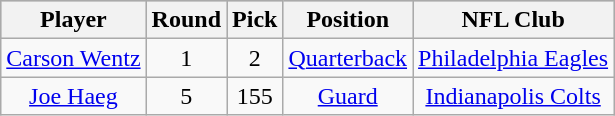<table class="wikitable" style="text-align:center;">
<tr style="background:#C0C0C0;">
<th>Player</th>
<th>Round</th>
<th>Pick</th>
<th>Position</th>
<th>NFL Club</th>
</tr>
<tr>
<td><a href='#'>Carson Wentz</a></td>
<td>1</td>
<td>2</td>
<td><a href='#'>Quarterback</a></td>
<td><a href='#'>Philadelphia Eagles</a></td>
</tr>
<tr>
<td><a href='#'>Joe Haeg</a></td>
<td>5</td>
<td>155</td>
<td><a href='#'>Guard</a></td>
<td><a href='#'>Indianapolis Colts</a></td>
</tr>
</table>
